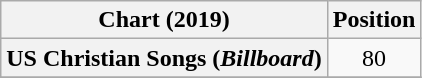<table class="wikitable plainrowheaders" style="text-align:center">
<tr>
<th scope="col">Chart (2019)</th>
<th scope="col">Position</th>
</tr>
<tr>
<th scope="row">US Christian Songs (<em>Billboard</em>)</th>
<td>80</td>
</tr>
<tr>
</tr>
</table>
